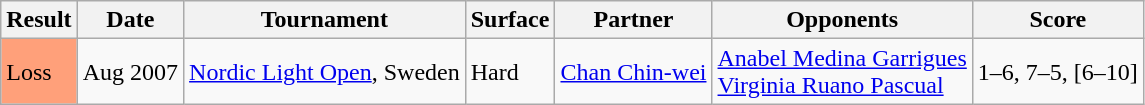<table class=wikitable>
<tr>
<th>Result</th>
<th>Date</th>
<th>Tournament</th>
<th>Surface</th>
<th>Partner</th>
<th>Opponents</th>
<th>Score</th>
</tr>
<tr>
<td bgcolor="FFA07A">Loss</td>
<td>Aug 2007</td>
<td><a href='#'>Nordic Light Open</a>, Sweden</td>
<td>Hard</td>
<td> <a href='#'>Chan Chin-wei</a></td>
<td> <a href='#'>Anabel Medina Garrigues</a> <br>  <a href='#'>Virginia Ruano Pascual</a></td>
<td>1–6, 7–5, [6–10]</td>
</tr>
</table>
